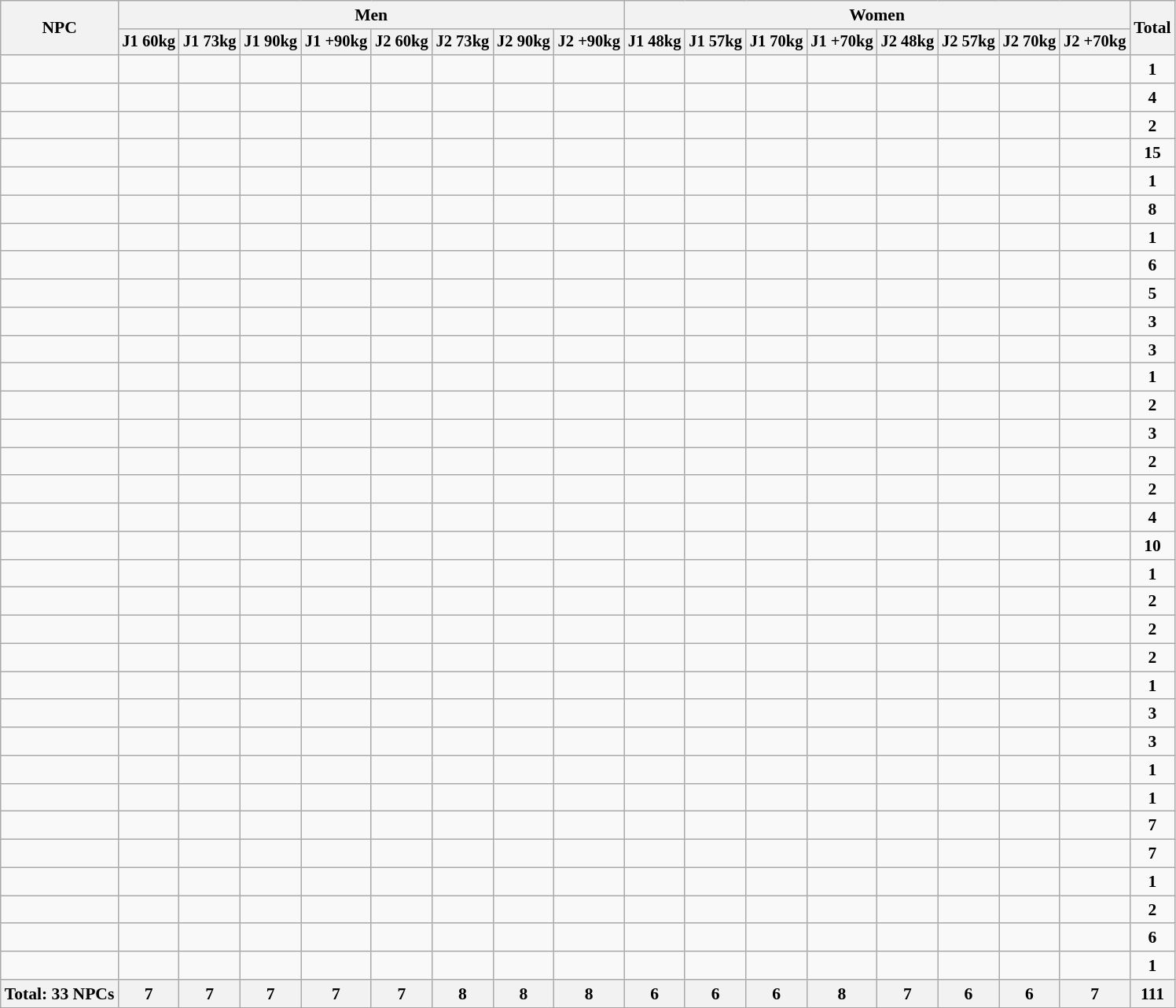<table class="wikitable sortable" style="text-align:center; font-size:90%">
<tr>
<th rowspan=2>NPC</th>
<th colspan=8>Men</th>
<th colspan=8>Women</th>
<th rowspan=2>Total</th>
</tr>
<tr style=font-size:95%>
<th>J1 60kg</th>
<th>J1 73kg</th>
<th>J1 90kg</th>
<th>J1 +90kg</th>
<th>J2 60kg</th>
<th>J2 73kg</th>
<th>J2 90kg</th>
<th>J2 +90kg</th>
<th>J1 48kg</th>
<th>J1 57kg</th>
<th>J1 70kg</th>
<th>J1 +70kg</th>
<th>J2 48kg</th>
<th>J2 57kg</th>
<th>J2 70kg</th>
<th>J2 +70kg</th>
</tr>
<tr>
<td align=left></td>
<td></td>
<td></td>
<td></td>
<td></td>
<td></td>
<td></td>
<td></td>
<td></td>
<td></td>
<td></td>
<td></td>
<td></td>
<td></td>
<td></td>
<td></td>
<td></td>
<td><strong>1</strong></td>
</tr>
<tr>
<td align=left></td>
<td></td>
<td></td>
<td></td>
<td></td>
<td></td>
<td></td>
<td></td>
<td></td>
<td></td>
<td></td>
<td></td>
<td></td>
<td></td>
<td></td>
<td></td>
<td></td>
<td><strong>4</strong></td>
</tr>
<tr>
<td align=left></td>
<td></td>
<td></td>
<td></td>
<td></td>
<td></td>
<td></td>
<td></td>
<td></td>
<td></td>
<td></td>
<td></td>
<td></td>
<td></td>
<td></td>
<td></td>
<td></td>
<td><strong>2</strong></td>
</tr>
<tr>
<td align=left></td>
<td></td>
<td></td>
<td></td>
<td></td>
<td></td>
<td></td>
<td></td>
<td></td>
<td></td>
<td></td>
<td></td>
<td></td>
<td></td>
<td></td>
<td></td>
<td></td>
<td><strong>15</strong></td>
</tr>
<tr>
<td align=left></td>
<td></td>
<td></td>
<td></td>
<td></td>
<td></td>
<td></td>
<td></td>
<td></td>
<td></td>
<td></td>
<td></td>
<td></td>
<td></td>
<td></td>
<td></td>
<td></td>
<td><strong>1</strong></td>
</tr>
<tr>
<td align=left></td>
<td></td>
<td></td>
<td></td>
<td></td>
<td></td>
<td></td>
<td></td>
<td></td>
<td></td>
<td></td>
<td></td>
<td></td>
<td></td>
<td></td>
<td></td>
<td></td>
<td><strong>8</strong></td>
</tr>
<tr>
<td align=left></td>
<td></td>
<td></td>
<td></td>
<td></td>
<td></td>
<td></td>
<td></td>
<td></td>
<td></td>
<td></td>
<td></td>
<td></td>
<td></td>
<td></td>
<td></td>
<td></td>
<td><strong>1</strong></td>
</tr>
<tr>
<td align=left></td>
<td></td>
<td></td>
<td></td>
<td></td>
<td></td>
<td></td>
<td></td>
<td></td>
<td></td>
<td></td>
<td></td>
<td></td>
<td></td>
<td></td>
<td></td>
<td></td>
<td><strong>6</strong></td>
</tr>
<tr>
<td align=left></td>
<td></td>
<td></td>
<td></td>
<td></td>
<td></td>
<td></td>
<td></td>
<td></td>
<td></td>
<td></td>
<td></td>
<td></td>
<td></td>
<td></td>
<td></td>
<td></td>
<td><strong>5</strong></td>
</tr>
<tr>
<td align=left></td>
<td></td>
<td></td>
<td></td>
<td></td>
<td></td>
<td></td>
<td></td>
<td></td>
<td></td>
<td></td>
<td></td>
<td></td>
<td></td>
<td></td>
<td></td>
<td></td>
<td><strong>3</strong></td>
</tr>
<tr>
<td align=left></td>
<td></td>
<td></td>
<td></td>
<td></td>
<td></td>
<td></td>
<td></td>
<td></td>
<td></td>
<td></td>
<td></td>
<td></td>
<td></td>
<td></td>
<td></td>
<td></td>
<td><strong>3</strong></td>
</tr>
<tr>
<td align=left></td>
<td></td>
<td></td>
<td></td>
<td></td>
<td></td>
<td></td>
<td></td>
<td></td>
<td></td>
<td></td>
<td></td>
<td></td>
<td></td>
<td></td>
<td></td>
<td></td>
<td><strong>1</strong></td>
</tr>
<tr>
<td align=left></td>
<td></td>
<td></td>
<td></td>
<td></td>
<td></td>
<td></td>
<td></td>
<td></td>
<td></td>
<td></td>
<td></td>
<td></td>
<td></td>
<td></td>
<td></td>
<td></td>
<td><strong>2</strong></td>
</tr>
<tr>
<td align=left></td>
<td></td>
<td></td>
<td></td>
<td></td>
<td></td>
<td></td>
<td></td>
<td></td>
<td></td>
<td></td>
<td></td>
<td></td>
<td></td>
<td></td>
<td></td>
<td></td>
<td><strong>3</strong></td>
</tr>
<tr>
<td align=left></td>
<td></td>
<td></td>
<td></td>
<td></td>
<td></td>
<td></td>
<td></td>
<td></td>
<td></td>
<td></td>
<td></td>
<td></td>
<td></td>
<td></td>
<td></td>
<td></td>
<td><strong>2</strong></td>
</tr>
<tr>
<td align=left></td>
<td></td>
<td></td>
<td></td>
<td></td>
<td></td>
<td></td>
<td></td>
<td></td>
<td></td>
<td></td>
<td></td>
<td></td>
<td></td>
<td></td>
<td></td>
<td></td>
<td><strong>2</strong></td>
</tr>
<tr>
<td align=left></td>
<td></td>
<td></td>
<td></td>
<td></td>
<td></td>
<td></td>
<td></td>
<td></td>
<td></td>
<td></td>
<td></td>
<td></td>
<td></td>
<td></td>
<td></td>
<td></td>
<td><strong>4</strong></td>
</tr>
<tr>
<td align=left></td>
<td></td>
<td></td>
<td></td>
<td></td>
<td></td>
<td></td>
<td></td>
<td></td>
<td></td>
<td></td>
<td></td>
<td></td>
<td></td>
<td></td>
<td></td>
<td></td>
<td><strong>10</strong></td>
</tr>
<tr>
<td align=left></td>
<td></td>
<td></td>
<td></td>
<td></td>
<td></td>
<td></td>
<td></td>
<td></td>
<td></td>
<td></td>
<td></td>
<td></td>
<td></td>
<td></td>
<td></td>
<td></td>
<td><strong>1</strong></td>
</tr>
<tr>
<td align=left></td>
<td></td>
<td></td>
<td></td>
<td></td>
<td></td>
<td></td>
<td></td>
<td></td>
<td></td>
<td></td>
<td></td>
<td></td>
<td></td>
<td></td>
<td></td>
<td></td>
<td><strong>2</strong></td>
</tr>
<tr>
<td align=left></td>
<td></td>
<td></td>
<td></td>
<td></td>
<td></td>
<td></td>
<td></td>
<td></td>
<td></td>
<td></td>
<td></td>
<td></td>
<td></td>
<td></td>
<td></td>
<td></td>
<td><strong>2</strong></td>
</tr>
<tr>
<td align=left></td>
<td></td>
<td></td>
<td></td>
<td></td>
<td></td>
<td></td>
<td></td>
<td></td>
<td></td>
<td></td>
<td></td>
<td></td>
<td></td>
<td></td>
<td></td>
<td></td>
<td><strong>2</strong></td>
</tr>
<tr>
<td align=left></td>
<td></td>
<td></td>
<td></td>
<td></td>
<td></td>
<td></td>
<td></td>
<td></td>
<td></td>
<td></td>
<td></td>
<td></td>
<td></td>
<td></td>
<td></td>
<td></td>
<td><strong>1</strong></td>
</tr>
<tr>
<td align=left></td>
<td></td>
<td></td>
<td></td>
<td></td>
<td></td>
<td></td>
<td></td>
<td></td>
<td></td>
<td></td>
<td></td>
<td></td>
<td></td>
<td></td>
<td></td>
<td></td>
<td><strong>3</strong></td>
</tr>
<tr>
<td align=left></td>
<td></td>
<td></td>
<td></td>
<td></td>
<td></td>
<td></td>
<td></td>
<td></td>
<td></td>
<td></td>
<td></td>
<td></td>
<td></td>
<td></td>
<td></td>
<td></td>
<td><strong>3</strong></td>
</tr>
<tr>
<td align=left></td>
<td></td>
<td></td>
<td></td>
<td></td>
<td></td>
<td></td>
<td></td>
<td></td>
<td></td>
<td></td>
<td></td>
<td></td>
<td></td>
<td></td>
<td></td>
<td></td>
<td><strong>1</strong></td>
</tr>
<tr>
<td align=left></td>
<td></td>
<td></td>
<td></td>
<td></td>
<td></td>
<td></td>
<td></td>
<td></td>
<td></td>
<td></td>
<td></td>
<td></td>
<td></td>
<td></td>
<td></td>
<td></td>
<td><strong>1</strong></td>
</tr>
<tr>
<td align=left></td>
<td></td>
<td></td>
<td></td>
<td></td>
<td></td>
<td></td>
<td></td>
<td></td>
<td></td>
<td></td>
<td></td>
<td></td>
<td></td>
<td></td>
<td></td>
<td></td>
<td><strong>7</strong></td>
</tr>
<tr>
<td align=left></td>
<td></td>
<td></td>
<td></td>
<td></td>
<td></td>
<td></td>
<td></td>
<td></td>
<td></td>
<td></td>
<td></td>
<td></td>
<td></td>
<td></td>
<td></td>
<td></td>
<td><strong>7</strong></td>
</tr>
<tr>
<td align=left></td>
<td></td>
<td></td>
<td></td>
<td></td>
<td></td>
<td></td>
<td></td>
<td></td>
<td></td>
<td></td>
<td></td>
<td></td>
<td></td>
<td></td>
<td></td>
<td></td>
<td><strong>1</strong></td>
</tr>
<tr>
<td align=left></td>
<td></td>
<td></td>
<td></td>
<td></td>
<td></td>
<td></td>
<td></td>
<td></td>
<td></td>
<td></td>
<td></td>
<td></td>
<td></td>
<td></td>
<td></td>
<td></td>
<td><strong>2</strong></td>
</tr>
<tr>
<td align=left></td>
<td></td>
<td></td>
<td></td>
<td></td>
<td></td>
<td></td>
<td></td>
<td></td>
<td></td>
<td></td>
<td></td>
<td></td>
<td></td>
<td></td>
<td></td>
<td></td>
<td><strong>6</strong></td>
</tr>
<tr>
<td align=left></td>
<td></td>
<td></td>
<td></td>
<td></td>
<td></td>
<td></td>
<td></td>
<td></td>
<td></td>
<td></td>
<td></td>
<td></td>
<td></td>
<td></td>
<td></td>
<td></td>
<td><strong>1</strong></td>
</tr>
<tr>
<th>Total: 33 NPCs</th>
<th>7</th>
<th>7</th>
<th>7</th>
<th>7</th>
<th>7</th>
<th>8</th>
<th>8</th>
<th>8</th>
<th>6</th>
<th>6</th>
<th>6</th>
<th>8</th>
<th>7</th>
<th>6</th>
<th>6</th>
<th>7</th>
<th>111</th>
</tr>
</table>
